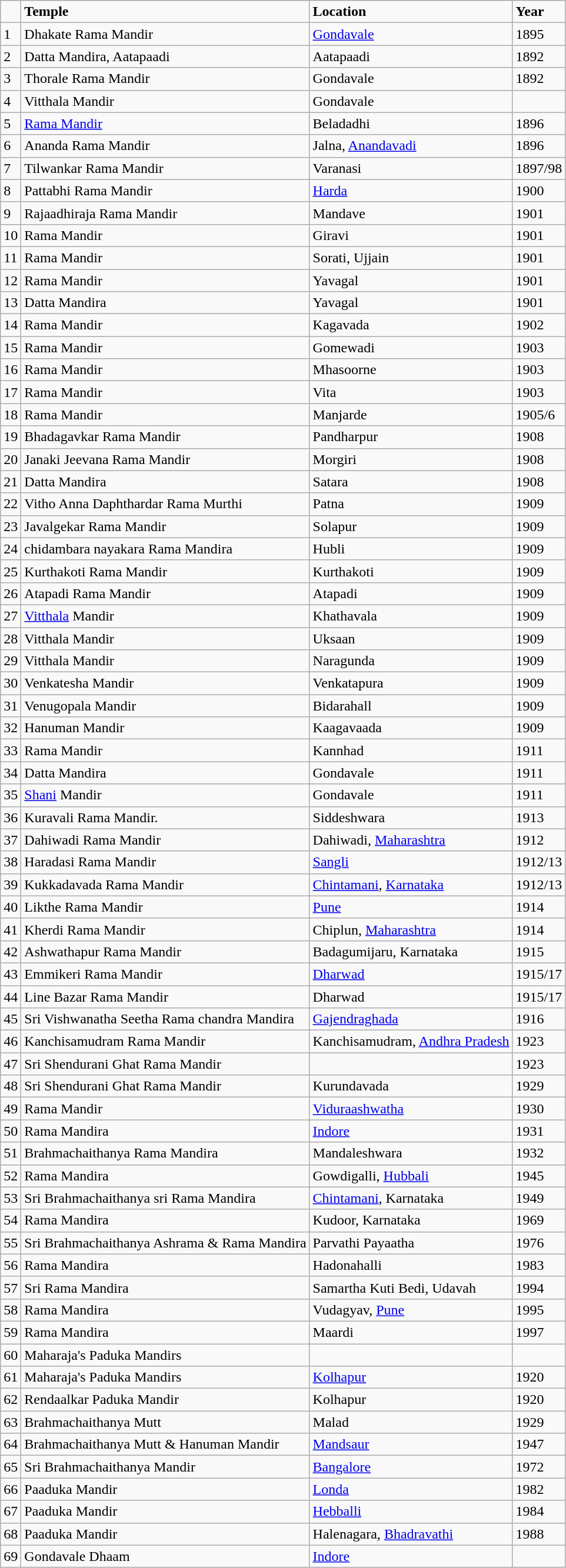<table class="wikitable sortable">
<tr>
<td></td>
<td><strong>Temple</strong></td>
<td><strong>Location</strong></td>
<td><strong>Year</strong></td>
</tr>
<tr>
<td>1</td>
<td>Dhakate Rama Mandir</td>
<td><a href='#'>Gondavale</a></td>
<td>1895</td>
</tr>
<tr>
<td>2</td>
<td>Datta Mandira, Aatapaadi</td>
<td>Aatapaadi</td>
<td>1892</td>
</tr>
<tr>
<td>3</td>
<td>Thorale Rama Mandir</td>
<td>Gondavale</td>
<td>1892</td>
</tr>
<tr>
<td>4</td>
<td>Vitthala Mandir</td>
<td>Gondavale</td>
<td></td>
</tr>
<tr>
<td>5</td>
<td><a href='#'>Rama Mandir</a></td>
<td>Beladadhi</td>
<td>1896</td>
</tr>
<tr>
<td>6</td>
<td>Ananda Rama Mandir</td>
<td>Jalna, <a href='#'>Anandavadi</a></td>
<td>1896</td>
</tr>
<tr>
<td>7</td>
<td>Tilwankar Rama Mandir</td>
<td>Varanasi</td>
<td>1897/98</td>
</tr>
<tr>
<td>8</td>
<td>Pattabhi Rama Mandir</td>
<td><a href='#'>Harda</a></td>
<td>1900</td>
</tr>
<tr>
<td>9</td>
<td>Rajaadhiraja Rama Mandir</td>
<td>Mandave</td>
<td>1901</td>
</tr>
<tr>
<td>10</td>
<td>Rama Mandir</td>
<td>Giravi</td>
<td>1901</td>
</tr>
<tr>
<td>11</td>
<td>Rama Mandir</td>
<td>Sorati, Ujjain</td>
<td>1901</td>
</tr>
<tr>
<td>12</td>
<td>Rama Mandir</td>
<td>Yavagal</td>
<td>1901</td>
</tr>
<tr>
<td>13</td>
<td>Datta Mandira</td>
<td>Yavagal</td>
<td>1901</td>
</tr>
<tr>
<td>14</td>
<td>Rama Mandir</td>
<td>Kagavada</td>
<td>1902</td>
</tr>
<tr>
<td>15</td>
<td>Rama Mandir</td>
<td>Gomewadi</td>
<td>1903</td>
</tr>
<tr>
<td>16</td>
<td>Rama Mandir</td>
<td>Mhasoorne</td>
<td>1903</td>
</tr>
<tr>
<td>17</td>
<td>Rama Mandir</td>
<td>Vita</td>
<td>1903</td>
</tr>
<tr>
<td>18</td>
<td>Rama Mandir</td>
<td>Manjarde</td>
<td>1905/6</td>
</tr>
<tr>
<td>19</td>
<td>Bhadagavkar Rama Mandir</td>
<td>Pandharpur</td>
<td>1908</td>
</tr>
<tr>
<td>20</td>
<td>Janaki Jeevana Rama Mandir</td>
<td>Morgiri</td>
<td>1908</td>
</tr>
<tr>
<td>21</td>
<td>Datta Mandira</td>
<td>Satara</td>
<td>1908</td>
</tr>
<tr>
<td>22</td>
<td>Vitho Anna Daphthardar Rama Murthi</td>
<td>Patna</td>
<td>1909</td>
</tr>
<tr>
<td>23</td>
<td>Javalgekar Rama Mandir</td>
<td>Solapur</td>
<td>1909</td>
</tr>
<tr>
<td>24</td>
<td>chidambara nayakara Rama Mandira</td>
<td>Hubli</td>
<td>1909</td>
</tr>
<tr>
<td>25</td>
<td>Kurthakoti Rama Mandir</td>
<td>Kurthakoti</td>
<td>1909</td>
</tr>
<tr>
<td>26</td>
<td>Atapadi Rama Mandir</td>
<td>Atapadi</td>
<td>1909</td>
</tr>
<tr>
<td>27</td>
<td><a href='#'>Vitthala</a> Mandir</td>
<td>Khathavala</td>
<td>1909</td>
</tr>
<tr>
<td>28</td>
<td>Vitthala Mandir</td>
<td>Uksaan</td>
<td>1909</td>
</tr>
<tr>
<td>29</td>
<td>Vitthala Mandir</td>
<td>Naragunda</td>
<td>1909</td>
</tr>
<tr>
<td>30</td>
<td>Venkatesha Mandir</td>
<td>Venkatapura</td>
<td>1909</td>
</tr>
<tr>
<td>31</td>
<td>Venugopala Mandir</td>
<td>Bidarahall</td>
<td>1909</td>
</tr>
<tr>
<td>32</td>
<td>Hanuman Mandir</td>
<td>Kaagavaada</td>
<td>1909</td>
</tr>
<tr>
<td>33</td>
<td>Rama Mandir</td>
<td>Kannhad</td>
<td>1911</td>
</tr>
<tr>
<td>34</td>
<td>Datta Mandira</td>
<td>Gondavale</td>
<td>1911</td>
</tr>
<tr>
<td>35</td>
<td><a href='#'>Shani</a> Mandir</td>
<td>Gondavale</td>
<td>1911</td>
</tr>
<tr>
<td>36</td>
<td>Kuravali Rama Mandir.</td>
<td>Siddeshwara</td>
<td>1913</td>
</tr>
<tr>
<td>37</td>
<td>Dahiwadi Rama Mandir</td>
<td>Dahiwadi, <a href='#'>Maharashtra</a></td>
<td>1912</td>
</tr>
<tr>
<td>38</td>
<td>Haradasi Rama Mandir</td>
<td><a href='#'>Sangli</a></td>
<td>1912/13</td>
</tr>
<tr>
<td>39</td>
<td>Kukkadavada Rama Mandir</td>
<td><a href='#'>Chintamani</a>, <a href='#'>Karnataka</a></td>
<td>1912/13</td>
</tr>
<tr>
<td>40</td>
<td>Likthe Rama Mandir</td>
<td><a href='#'>Pune</a></td>
<td>1914</td>
</tr>
<tr>
<td>41</td>
<td>Kherdi Rama Mandir</td>
<td>Chiplun, <a href='#'>Maharashtra</a></td>
<td>1914</td>
</tr>
<tr>
<td>42</td>
<td>Ashwathapur Rama Mandir</td>
<td>Badagumijaru, Karnataka</td>
<td>1915</td>
</tr>
<tr>
<td>43</td>
<td>Emmikeri Rama Mandir</td>
<td><a href='#'>Dharwad</a></td>
<td>1915/17</td>
</tr>
<tr>
<td>44</td>
<td>Line Bazar Rama Mandir</td>
<td>Dharwad</td>
<td>1915/17</td>
</tr>
<tr>
<td>45</td>
<td>Sri Vishwanatha Seetha Rama chandra Mandira</td>
<td><a href='#'>Gajendraghada</a></td>
<td>1916</td>
</tr>
<tr>
<td>46</td>
<td>Kanchisamudram Rama Mandir</td>
<td>Kanchisamudram, <a href='#'>Andhra Pradesh</a></td>
<td>1923</td>
</tr>
<tr>
<td>47</td>
<td>Sri Shendurani Ghat Rama Mandir</td>
<td></td>
<td>1923</td>
</tr>
<tr>
<td>48</td>
<td>Sri Shendurani Ghat Rama Mandir</td>
<td>Kurundavada</td>
<td>1929</td>
</tr>
<tr>
<td>49</td>
<td>Rama Mandir</td>
<td><a href='#'>Viduraashwatha</a></td>
<td>1930</td>
</tr>
<tr>
<td>50</td>
<td>Rama Mandira</td>
<td><a href='#'>Indore</a></td>
<td>1931</td>
</tr>
<tr>
<td>51</td>
<td>Brahmachaithanya Rama Mandira</td>
<td>Mandaleshwara</td>
<td>1932</td>
</tr>
<tr>
<td>52</td>
<td>Rama Mandira</td>
<td>Gowdigalli, <a href='#'>Hubbali</a></td>
<td>1945</td>
</tr>
<tr>
<td>53</td>
<td>Sri Brahmachaithanya sri Rama Mandira</td>
<td><a href='#'>Chintamani</a>, Karnataka</td>
<td>1949</td>
</tr>
<tr>
<td>54</td>
<td>Rama Mandira</td>
<td>Kudoor, Karnataka</td>
<td>1969</td>
</tr>
<tr>
<td>55</td>
<td>Sri Brahmachaithanya Ashrama & Rama Mandira</td>
<td>Parvathi Payaatha</td>
<td>1976</td>
</tr>
<tr>
<td>56</td>
<td>Rama Mandira</td>
<td>Hadonahalli</td>
<td>1983</td>
</tr>
<tr>
<td>57</td>
<td>Sri Rama Mandira</td>
<td>Samartha Kuti Bedi, Udavah</td>
<td>1994</td>
</tr>
<tr>
<td>58</td>
<td>Rama Mandira</td>
<td>Vudagyav, <a href='#'>Pune</a></td>
<td>1995</td>
</tr>
<tr>
<td>59</td>
<td>Rama Mandira</td>
<td>Maardi</td>
<td>1997</td>
</tr>
<tr>
<td>60</td>
<td>Maharaja's Paduka Mandirs</td>
<td></td>
<td></td>
</tr>
<tr>
<td>61</td>
<td>Maharaja's Paduka Mandirs</td>
<td><a href='#'>Kolhapur</a></td>
<td>1920</td>
</tr>
<tr>
<td>62</td>
<td>Rendaalkar Paduka Mandir</td>
<td>Kolhapur</td>
<td>1920</td>
</tr>
<tr>
<td>63</td>
<td>Brahmachaithanya Mutt</td>
<td>Malad</td>
<td>1929</td>
</tr>
<tr>
<td>64</td>
<td>Brahmachaithanya Mutt & Hanuman Mandir</td>
<td><a href='#'>Mandsaur</a></td>
<td>1947</td>
</tr>
<tr>
<td>65</td>
<td>Sri Brahmachaithanya Mandir</td>
<td><a href='#'>Bangalore</a></td>
<td>1972</td>
</tr>
<tr>
<td>66</td>
<td>Paaduka Mandir</td>
<td><a href='#'>Londa</a></td>
<td>1982</td>
</tr>
<tr>
<td>67</td>
<td>Paaduka Mandir</td>
<td><a href='#'>Hebballi</a></td>
<td>1984</td>
</tr>
<tr>
<td>68</td>
<td>Paaduka Mandir</td>
<td>Halenagara, <a href='#'>Bhadravathi</a></td>
<td>1988</td>
</tr>
<tr>
<td>69</td>
<td>Gondavale Dhaam</td>
<td><a href='#'>Indore</a></td>
<td></td>
</tr>
</table>
